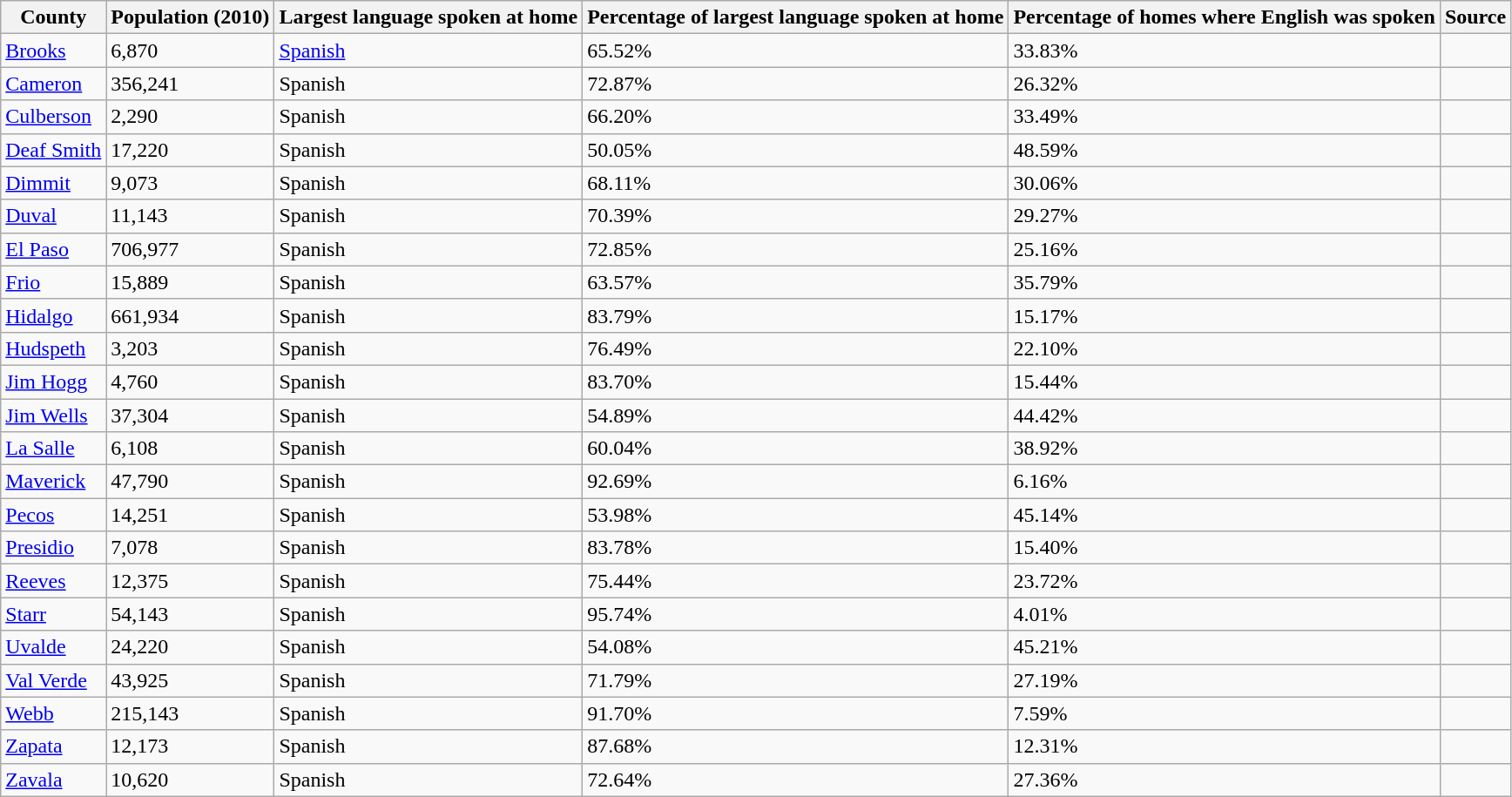<table class="wikitable sortable">
<tr>
<th>County</th>
<th data-sort-type="number">Population (2010)</th>
<th>Largest language spoken at home</th>
<th>Percentage of largest language spoken at home</th>
<th>Percentage of homes where English was spoken</th>
<th>Source</th>
</tr>
<tr>
<td><a href='#'>Brooks</a></td>
<td>6,870</td>
<td><a href='#'>Spanish</a></td>
<td>65.52%</td>
<td>33.83%</td>
<td></td>
</tr>
<tr>
<td><a href='#'>Cameron</a></td>
<td>356,241</td>
<td>Spanish</td>
<td>72.87%</td>
<td>26.32%</td>
<td></td>
</tr>
<tr>
<td><a href='#'>Culberson</a></td>
<td>2,290</td>
<td>Spanish</td>
<td>66.20%</td>
<td>33.49%</td>
<td></td>
</tr>
<tr>
<td><a href='#'>Deaf Smith</a></td>
<td>17,220</td>
<td>Spanish</td>
<td>50.05%</td>
<td>48.59%</td>
<td></td>
</tr>
<tr>
<td><a href='#'>Dimmit</a></td>
<td>9,073</td>
<td>Spanish</td>
<td>68.11%</td>
<td>30.06%</td>
<td></td>
</tr>
<tr>
<td><a href='#'>Duval</a></td>
<td>11,143</td>
<td>Spanish</td>
<td>70.39%</td>
<td>29.27%</td>
<td></td>
</tr>
<tr>
<td><a href='#'>El Paso</a></td>
<td>706,977</td>
<td>Spanish</td>
<td>72.85%</td>
<td>25.16%</td>
<td></td>
</tr>
<tr>
<td><a href='#'>Frio</a></td>
<td>15,889</td>
<td>Spanish</td>
<td>63.57%</td>
<td>35.79%</td>
<td></td>
</tr>
<tr>
<td><a href='#'>Hidalgo</a></td>
<td>661,934</td>
<td>Spanish</td>
<td>83.79%</td>
<td>15.17%</td>
<td></td>
</tr>
<tr>
<td><a href='#'>Hudspeth</a></td>
<td>3,203</td>
<td>Spanish</td>
<td>76.49%</td>
<td>22.10%</td>
<td></td>
</tr>
<tr>
<td><a href='#'>Jim Hogg</a></td>
<td>4,760</td>
<td>Spanish</td>
<td>83.70%</td>
<td>15.44%</td>
<td></td>
</tr>
<tr>
<td><a href='#'>Jim Wells</a></td>
<td>37,304</td>
<td>Spanish</td>
<td>54.89%</td>
<td>44.42%</td>
<td></td>
</tr>
<tr>
<td><a href='#'>La Salle</a></td>
<td>6,108</td>
<td>Spanish</td>
<td>60.04%</td>
<td>38.92%</td>
<td></td>
</tr>
<tr>
<td><a href='#'>Maverick</a></td>
<td>47,790</td>
<td>Spanish</td>
<td>92.69%</td>
<td>6.16%</td>
<td></td>
</tr>
<tr>
<td><a href='#'>Pecos</a></td>
<td>14,251</td>
<td>Spanish</td>
<td>53.98%</td>
<td>45.14%</td>
<td></td>
</tr>
<tr>
<td><a href='#'>Presidio</a></td>
<td>7,078</td>
<td>Spanish</td>
<td>83.78%</td>
<td>15.40%</td>
<td></td>
</tr>
<tr>
<td><a href='#'>Reeves</a></td>
<td>12,375</td>
<td>Spanish</td>
<td>75.44%</td>
<td>23.72%</td>
<td></td>
</tr>
<tr>
<td><a href='#'>Starr</a></td>
<td>54,143</td>
<td>Spanish</td>
<td>95.74%</td>
<td>4.01%</td>
<td></td>
</tr>
<tr>
<td><a href='#'>Uvalde</a></td>
<td>24,220</td>
<td>Spanish</td>
<td>54.08%</td>
<td>45.21%</td>
<td></td>
</tr>
<tr>
<td><a href='#'>Val Verde</a></td>
<td>43,925</td>
<td>Spanish</td>
<td>71.79%</td>
<td>27.19%</td>
<td></td>
</tr>
<tr>
<td><a href='#'>Webb</a></td>
<td>215,143</td>
<td>Spanish</td>
<td>91.70%</td>
<td>7.59%</td>
<td></td>
</tr>
<tr>
<td><a href='#'>Zapata</a></td>
<td>12,173</td>
<td>Spanish</td>
<td>87.68%</td>
<td>12.31%</td>
<td></td>
</tr>
<tr>
<td><a href='#'>Zavala</a></td>
<td>10,620</td>
<td>Spanish</td>
<td>72.64%</td>
<td>27.36%</td>
<td></td>
</tr>
</table>
